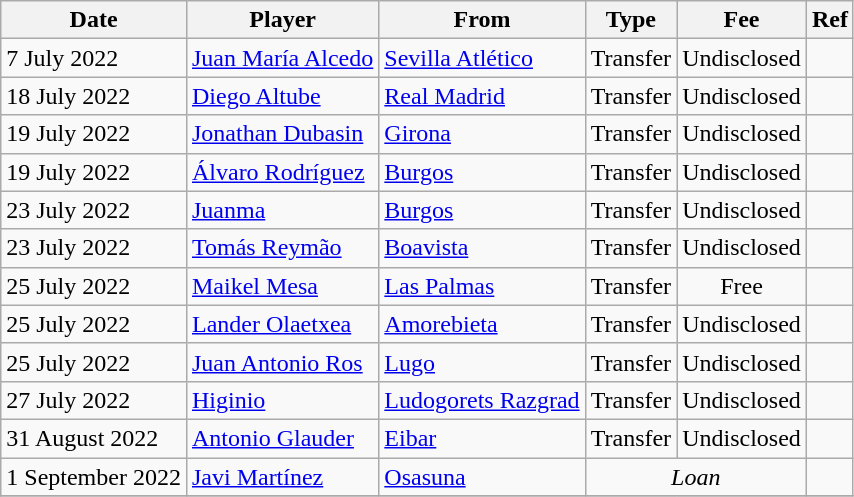<table class="wikitable">
<tr>
<th>Date</th>
<th>Player</th>
<th>From</th>
<th>Type</th>
<th>Fee</th>
<th>Ref</th>
</tr>
<tr>
<td>7 July 2022</td>
<td> <a href='#'>Juan María Alcedo</a></td>
<td><a href='#'>Sevilla Atlético</a></td>
<td align=center>Transfer</td>
<td align=center>Undisclosed</td>
<td align=center></td>
</tr>
<tr>
<td>18 July 2022</td>
<td> <a href='#'>Diego Altube</a></td>
<td><a href='#'>Real Madrid</a></td>
<td align=center>Transfer</td>
<td align=center>Undisclosed</td>
<td align=center></td>
</tr>
<tr>
<td>19 July 2022</td>
<td> <a href='#'>Jonathan Dubasin</a></td>
<td><a href='#'>Girona</a></td>
<td align=center>Transfer</td>
<td align=center>Undisclosed</td>
<td align=center></td>
</tr>
<tr>
<td>19 July 2022</td>
<td> <a href='#'>Álvaro Rodríguez</a></td>
<td><a href='#'>Burgos</a></td>
<td align=center>Transfer</td>
<td align=center>Undisclosed</td>
<td align=center></td>
</tr>
<tr>
<td>23 July 2022</td>
<td> <a href='#'>Juanma</a></td>
<td><a href='#'>Burgos</a></td>
<td align=center>Transfer</td>
<td align=center>Undisclosed</td>
<td align=center></td>
</tr>
<tr>
<td>23 July 2022</td>
<td> <a href='#'>Tomás Reymão</a></td>
<td> <a href='#'>Boavista</a></td>
<td align=center>Transfer</td>
<td align=center>Undisclosed</td>
<td align=center></td>
</tr>
<tr>
<td>25 July 2022</td>
<td> <a href='#'>Maikel Mesa</a></td>
<td><a href='#'>Las Palmas</a></td>
<td align=center>Transfer</td>
<td align=center>Free</td>
<td align=center></td>
</tr>
<tr>
<td>25 July 2022</td>
<td> <a href='#'>Lander Olaetxea</a></td>
<td><a href='#'>Amorebieta</a></td>
<td align=center>Transfer</td>
<td align=center>Undisclosed</td>
<td align=center></td>
</tr>
<tr>
<td>25 July 2022</td>
<td> <a href='#'>Juan Antonio Ros</a></td>
<td><a href='#'>Lugo</a></td>
<td align=center>Transfer</td>
<td align=center>Undisclosed</td>
<td align=center></td>
</tr>
<tr>
<td>27 July 2022</td>
<td> <a href='#'>Higinio</a></td>
<td> <a href='#'>Ludogorets Razgrad</a></td>
<td align=center>Transfer</td>
<td align=center>Undisclosed</td>
<td align=center></td>
</tr>
<tr>
<td>31 August 2022</td>
<td> <a href='#'>Antonio Glauder</a></td>
<td><a href='#'>Eibar</a></td>
<td align=center>Transfer</td>
<td align=center>Undisclosed</td>
<td align=center></td>
</tr>
<tr>
<td>1 September 2022</td>
<td> <a href='#'>Javi Martínez</a></td>
<td><a href='#'>Osasuna</a></td>
<td colspan=2 align=center><em>Loan</em></td>
<td align=center></td>
</tr>
<tr>
</tr>
</table>
